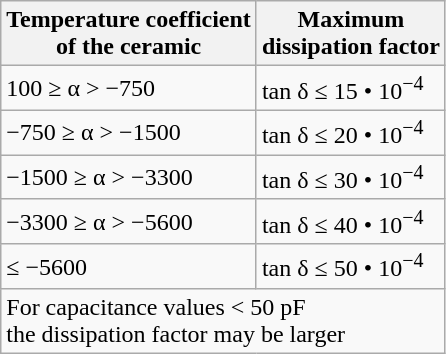<table class="wikitable float-right">
<tr class="hintergrundfarbe6">
<th>Temperature coefficient<br>of the ceramic</th>
<th>Maximum <br>dissipation factor</th>
</tr>
<tr>
<td>100 ≥ α > −750</td>
<td>tan δ ≤ 15 • 10<sup>−4</sup></td>
</tr>
<tr>
<td>−750 ≥ α > −1500</td>
<td>tan δ ≤ 20 • 10<sup>−4</sup></td>
</tr>
<tr>
<td>−1500 ≥ α > −3300</td>
<td>tan δ ≤ 30 • 10<sup>−4</sup></td>
</tr>
<tr>
<td>−3300 ≥ α > −5600</td>
<td>tan δ ≤ 40 • 10<sup>−4</sup></td>
</tr>
<tr>
<td>≤ −5600</td>
<td>tan δ ≤ 50 • 10<sup>−4</sup></td>
</tr>
<tr>
<td colspan="2">For capacitance values < 50 pF<br>the dissipation factor may be larger</td>
</tr>
</table>
